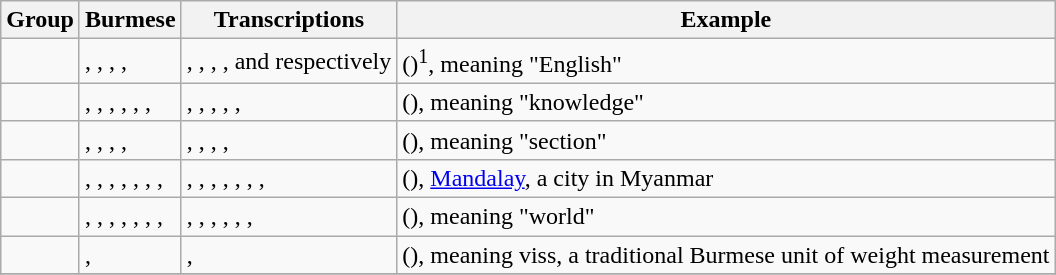<table class="wikitable">
<tr>
<th>Group</th>
<th>Burmese</th>
<th>Transcriptions</th>
<th>Example</th>
</tr>
<tr>
<td></td>
<td>, , , , </td>
<td>, , , , and  respectively</td>
<td> (‌)<sup>1</sup>, meaning "English"</td>
</tr>
<tr>
<td></td>
<td>, , , , , ,</td>
<td>, , , , , </td>
<td> (), meaning "knowledge"</td>
</tr>
<tr>
<td></td>
<td>, , , , </td>
<td>, , , , </td>
<td> (), meaning "section"</td>
</tr>
<tr>
<td></td>
<td>, , , , , , , </td>
<td>, , , , , , , </td>
<td> (), <a href='#'>Mandalay</a>, a city in Myanmar</td>
</tr>
<tr>
<td></td>
<td>, , , , , , ,</td>
<td>, , , , , , </td>
<td> (), meaning "world"</td>
</tr>
<tr>
<td></td>
<td>, </td>
<td>, </td>
<td> (), meaning viss, a traditional Burmese unit of weight measurement</td>
</tr>
<tr>
</tr>
</table>
